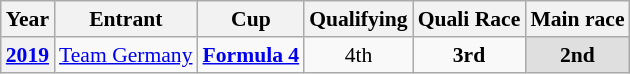<table class="wikitable" style="text-align:center; font-size:90%">
<tr>
<th>Year</th>
<th>Entrant</th>
<th>Cup</th>
<th>Qualifying</th>
<th>Quali Race</th>
<th>Main race</th>
</tr>
<tr>
<th><a href='#'>2019</a></th>
<td> <a href='#'>Team Germany</a></td>
<td><a href='#'><strong><span>Formula 4</span></strong></a></td>
<td>4th</td>
<td><strong>3rd</strong></td>
<td style="background:#DFDFDF;"><strong>2nd</strong></td>
</tr>
</table>
